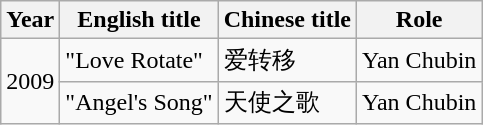<table class="wikitable sortable">
<tr>
<th>Year</th>
<th>English title</th>
<th>Chinese title</th>
<th>Role</th>
</tr>
<tr>
<td rowspan=2>2009</td>
<td>"Love Rotate"</td>
<td>爱转移</td>
<td>Yan Chubin</td>
</tr>
<tr>
<td>"Angel's Song"</td>
<td>天使之歌</td>
<td>Yan Chubin</td>
</tr>
</table>
